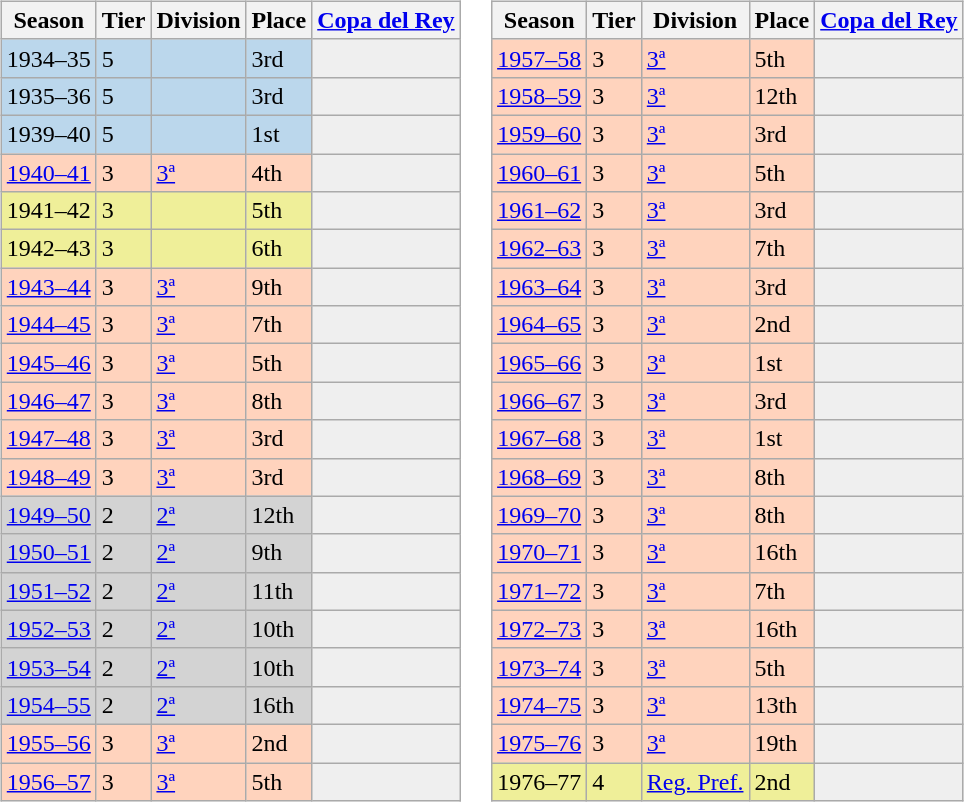<table>
<tr>
<td valign="top" width=0%><br><table class="wikitable">
<tr style="background:#f0f6fa;">
<th>Season</th>
<th>Tier</th>
<th>Division</th>
<th>Place</th>
<th><a href='#'>Copa del Rey</a></th>
</tr>
<tr>
<td style="background:#BBD7EC;">1934–35</td>
<td style="background:#BBD7EC;">5</td>
<td style="background:#BBD7EC;"></td>
<td style="background:#BBD7EC;">3rd</td>
<th style="background:#efefef;"></th>
</tr>
<tr>
<td style="background:#BBD7EC;">1935–36</td>
<td style="background:#BBD7EC;">5</td>
<td style="background:#BBD7EC;"></td>
<td style="background:#BBD7EC;">3rd</td>
<td style="background:#efefef;"></td>
</tr>
<tr>
<td style="background:#BBD7EC;">1939–40</td>
<td style="background:#BBD7EC;">5</td>
<td style="background:#BBD7EC;"></td>
<td style="background:#BBD7EC;">1st</td>
<td style="background:#efefef;"></td>
</tr>
<tr>
<td style="background:#FFD3BD;"><a href='#'>1940–41</a></td>
<td style="background:#FFD3BD;">3</td>
<td style="background:#FFD3BD;"><a href='#'>3ª</a></td>
<td style="background:#FFD3BD;">4th</td>
<th style="background:#efefef;"></th>
</tr>
<tr>
<td style="background:#EFEF99;">1941–42</td>
<td style="background:#EFEF99;">3</td>
<td style="background:#EFEF99;"></td>
<td style="background:#EFEF99;">5th</td>
<th style="background:#efefef;"></th>
</tr>
<tr>
<td style="background:#EFEF99;">1942–43</td>
<td style="background:#EFEF99;">3</td>
<td style="background:#EFEF99;"></td>
<td style="background:#EFEF99;">6th</td>
<th style="background:#efefef;"></th>
</tr>
<tr>
<td style="background:#FFD3BD;"><a href='#'>1943–44</a></td>
<td style="background:#FFD3BD;">3</td>
<td style="background:#FFD3BD;"><a href='#'>3ª</a></td>
<td style="background:#FFD3BD;">9th</td>
<th style="background:#efefef;"></th>
</tr>
<tr>
<td style="background:#FFD3BD;"><a href='#'>1944–45</a></td>
<td style="background:#FFD3BD;">3</td>
<td style="background:#FFD3BD;"><a href='#'>3ª</a></td>
<td style="background:#FFD3BD;">7th</td>
<th style="background:#efefef;"></th>
</tr>
<tr>
<td style="background:#FFD3BD;"><a href='#'>1945–46</a></td>
<td style="background:#FFD3BD;">3</td>
<td style="background:#FFD3BD;"><a href='#'>3ª</a></td>
<td style="background:#FFD3BD;">5th</td>
<th style="background:#efefef;"></th>
</tr>
<tr>
<td style="background:#FFD3BD;"><a href='#'>1946–47</a></td>
<td style="background:#FFD3BD;">3</td>
<td style="background:#FFD3BD;"><a href='#'>3ª</a></td>
<td style="background:#FFD3BD;">8th</td>
<th style="background:#efefef;"></th>
</tr>
<tr>
<td style="background:#FFD3BD;"><a href='#'>1947–48</a></td>
<td style="background:#FFD3BD;">3</td>
<td style="background:#FFD3BD;"><a href='#'>3ª</a></td>
<td style="background:#FFD3BD;">3rd</td>
<th style="background:#efefef;"></th>
</tr>
<tr>
<td style="background:#FFD3BD;"><a href='#'>1948–49</a></td>
<td style="background:#FFD3BD;">3</td>
<td style="background:#FFD3BD;"><a href='#'>3ª</a></td>
<td style="background:#FFD3BD;">3rd</td>
<th style="background:#efefef;"></th>
</tr>
<tr>
<td style="background:#D3D3D3;"><a href='#'>1949–50</a></td>
<td style="background:#D3D3D3;">2</td>
<td style="background:#D3D3D3;"><a href='#'>2ª</a></td>
<td style="background:#D3D3D3;">12th</td>
<th style="background:#efefef;"></th>
</tr>
<tr>
<td style="background:#D3D3D3;"><a href='#'>1950–51</a></td>
<td style="background:#D3D3D3;">2</td>
<td style="background:#D3D3D3;"><a href='#'>2ª</a></td>
<td style="background:#D3D3D3;">9th</td>
<th style="background:#efefef;"></th>
</tr>
<tr>
<td style="background:#D3D3D3;"><a href='#'>1951–52</a></td>
<td style="background:#D3D3D3;">2</td>
<td style="background:#D3D3D3;"><a href='#'>2ª</a></td>
<td style="background:#D3D3D3;">11th</td>
<th style="background:#efefef;"></th>
</tr>
<tr>
<td style="background:#D3D3D3;"><a href='#'>1952–53</a></td>
<td style="background:#D3D3D3;">2</td>
<td style="background:#D3D3D3;"><a href='#'>2ª</a></td>
<td style="background:#D3D3D3;">10th</td>
<th style="background:#efefef;"></th>
</tr>
<tr>
<td style="background:#D3D3D3;"><a href='#'>1953–54</a></td>
<td style="background:#D3D3D3;">2</td>
<td style="background:#D3D3D3;"><a href='#'>2ª</a></td>
<td style="background:#D3D3D3;">10th</td>
<th style="background:#efefef;"></th>
</tr>
<tr>
<td style="background:#D3D3D3;"><a href='#'>1954–55</a></td>
<td style="background:#D3D3D3;">2</td>
<td style="background:#D3D3D3;"><a href='#'>2ª</a></td>
<td style="background:#D3D3D3;">16th</td>
<th style="background:#efefef;"></th>
</tr>
<tr>
<td style="background:#FFD3BD;"><a href='#'>1955–56</a></td>
<td style="background:#FFD3BD;">3</td>
<td style="background:#FFD3BD;"><a href='#'>3ª</a></td>
<td style="background:#FFD3BD;">2nd</td>
<th style="background:#efefef;"></th>
</tr>
<tr>
<td style="background:#FFD3BD;"><a href='#'>1956–57</a></td>
<td style="background:#FFD3BD;">3</td>
<td style="background:#FFD3BD;"><a href='#'>3ª</a></td>
<td style="background:#FFD3BD;">5th</td>
<th style="background:#efefef;"></th>
</tr>
</table>
</td>
<td valign="top" width=0%><br><table class="wikitable">
<tr style="background:#f0f6fa;">
<th>Season</th>
<th>Tier</th>
<th>Division</th>
<th>Place</th>
<th><a href='#'>Copa del Rey</a></th>
</tr>
<tr>
<td style="background:#FFD3BD;"><a href='#'>1957–58</a></td>
<td style="background:#FFD3BD;">3</td>
<td style="background:#FFD3BD;"><a href='#'>3ª</a></td>
<td style="background:#FFD3BD;">5th</td>
<th style="background:#efefef;"></th>
</tr>
<tr>
<td style="background:#FFD3BD;"><a href='#'>1958–59</a></td>
<td style="background:#FFD3BD;">3</td>
<td style="background:#FFD3BD;"><a href='#'>3ª</a></td>
<td style="background:#FFD3BD;">12th</td>
<th style="background:#efefef;"></th>
</tr>
<tr>
<td style="background:#FFD3BD;"><a href='#'>1959–60</a></td>
<td style="background:#FFD3BD;">3</td>
<td style="background:#FFD3BD;"><a href='#'>3ª</a></td>
<td style="background:#FFD3BD;">3rd</td>
<th style="background:#efefef;"></th>
</tr>
<tr>
<td style="background:#FFD3BD;"><a href='#'>1960–61</a></td>
<td style="background:#FFD3BD;">3</td>
<td style="background:#FFD3BD;"><a href='#'>3ª</a></td>
<td style="background:#FFD3BD;">5th</td>
<th style="background:#efefef;"></th>
</tr>
<tr>
<td style="background:#FFD3BD;"><a href='#'>1961–62</a></td>
<td style="background:#FFD3BD;">3</td>
<td style="background:#FFD3BD;"><a href='#'>3ª</a></td>
<td style="background:#FFD3BD;">3rd</td>
<th style="background:#efefef;"></th>
</tr>
<tr>
<td style="background:#FFD3BD;"><a href='#'>1962–63</a></td>
<td style="background:#FFD3BD;">3</td>
<td style="background:#FFD3BD;"><a href='#'>3ª</a></td>
<td style="background:#FFD3BD;">7th</td>
<th style="background:#efefef;"></th>
</tr>
<tr>
<td style="background:#FFD3BD;"><a href='#'>1963–64</a></td>
<td style="background:#FFD3BD;">3</td>
<td style="background:#FFD3BD;"><a href='#'>3ª</a></td>
<td style="background:#FFD3BD;">3rd</td>
<th style="background:#efefef;"></th>
</tr>
<tr>
<td style="background:#FFD3BD;"><a href='#'>1964–65</a></td>
<td style="background:#FFD3BD;">3</td>
<td style="background:#FFD3BD;"><a href='#'>3ª</a></td>
<td style="background:#FFD3BD;">2nd</td>
<th style="background:#efefef;"></th>
</tr>
<tr>
<td style="background:#FFD3BD;"><a href='#'>1965–66</a></td>
<td style="background:#FFD3BD;">3</td>
<td style="background:#FFD3BD;"><a href='#'>3ª</a></td>
<td style="background:#FFD3BD;">1st</td>
<th style="background:#efefef;"></th>
</tr>
<tr>
<td style="background:#FFD3BD;"><a href='#'>1966–67</a></td>
<td style="background:#FFD3BD;">3</td>
<td style="background:#FFD3BD;"><a href='#'>3ª</a></td>
<td style="background:#FFD3BD;">3rd</td>
<th style="background:#efefef;"></th>
</tr>
<tr>
<td style="background:#FFD3BD;"><a href='#'>1967–68</a></td>
<td style="background:#FFD3BD;">3</td>
<td style="background:#FFD3BD;"><a href='#'>3ª</a></td>
<td style="background:#FFD3BD;">1st</td>
<th style="background:#efefef;"></th>
</tr>
<tr>
<td style="background:#FFD3BD;"><a href='#'>1968–69</a></td>
<td style="background:#FFD3BD;">3</td>
<td style="background:#FFD3BD;"><a href='#'>3ª</a></td>
<td style="background:#FFD3BD;">8th</td>
<th style="background:#efefef;"></th>
</tr>
<tr>
<td style="background:#FFD3BD;"><a href='#'>1969–70</a></td>
<td style="background:#FFD3BD;">3</td>
<td style="background:#FFD3BD;"><a href='#'>3ª</a></td>
<td style="background:#FFD3BD;">8th</td>
<th style="background:#efefef;"></th>
</tr>
<tr>
<td style="background:#FFD3BD;"><a href='#'>1970–71</a></td>
<td style="background:#FFD3BD;">3</td>
<td style="background:#FFD3BD;"><a href='#'>3ª</a></td>
<td style="background:#FFD3BD;">16th</td>
<th style="background:#efefef;"></th>
</tr>
<tr>
<td style="background:#FFD3BD;"><a href='#'>1971–72</a></td>
<td style="background:#FFD3BD;">3</td>
<td style="background:#FFD3BD;"><a href='#'>3ª</a></td>
<td style="background:#FFD3BD;">7th</td>
<th style="background:#efefef;"></th>
</tr>
<tr>
<td style="background:#FFD3BD;"><a href='#'>1972–73</a></td>
<td style="background:#FFD3BD;">3</td>
<td style="background:#FFD3BD;"><a href='#'>3ª</a></td>
<td style="background:#FFD3BD;">16th</td>
<th style="background:#efefef;"></th>
</tr>
<tr>
<td style="background:#FFD3BD;"><a href='#'>1973–74</a></td>
<td style="background:#FFD3BD;">3</td>
<td style="background:#FFD3BD;"><a href='#'>3ª</a></td>
<td style="background:#FFD3BD;">5th</td>
<th style="background:#efefef;"></th>
</tr>
<tr>
<td style="background:#FFD3BD;"><a href='#'>1974–75</a></td>
<td style="background:#FFD3BD;">3</td>
<td style="background:#FFD3BD;"><a href='#'>3ª</a></td>
<td style="background:#FFD3BD;">13th</td>
<th style="background:#efefef;"></th>
</tr>
<tr>
<td style="background:#FFD3BD;"><a href='#'>1975–76</a></td>
<td style="background:#FFD3BD;">3</td>
<td style="background:#FFD3BD;"><a href='#'>3ª</a></td>
<td style="background:#FFD3BD;">19th</td>
<th style="background:#efefef;"></th>
</tr>
<tr>
<td style="background:#EFEF99;">1976–77</td>
<td style="background:#EFEF99;">4</td>
<td style="background:#EFEF99;"><a href='#'>Reg. Pref.</a></td>
<td style="background:#EFEF99;">2nd</td>
<th style="background:#efefef;"></th>
</tr>
</table>
</td>
</tr>
</table>
